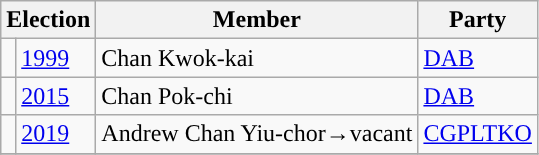<table class="wikitable">
<tr>
<th colspan="2">Election</th>
<th>Member</th>
<th>Party</th>
</tr>
<tr>
<td style="color:inherit;background:"></td>
<td><a href='#'>1999</a></td>
<td>Chan Kwok-kai</td>
<td><a href='#'>DAB</a></td>
</tr>
<tr>
<td style="color:inherit;background:"></td>
<td><a href='#'>2015</a></td>
<td>Chan Pok-chi</td>
<td><a href='#'>DAB</a></td>
</tr>
<tr>
<td style="color:inherit;background:"></td>
<td><a href='#'>2019</a></td>
<td>Andrew Chan Yiu-chor→vacant</td>
<td><a href='#'>CGPLTKO</a></td>
</tr>
<tr>
</tr>
</table>
